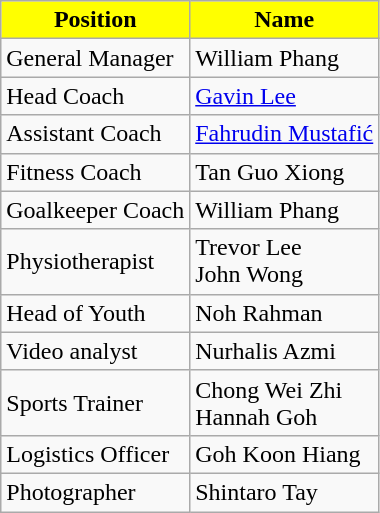<table class="wikitable">
<tr>
<th style="background:#FFFF00; color:black; text-align:center;">Position</th>
<th style="background:#FFFF00; color:black; text-align:center;">Name</th>
</tr>
<tr>
<td>General Manager</td>
<td> William Phang</td>
</tr>
<tr>
<td>Head Coach</td>
<td> <a href='#'>Gavin Lee</a></td>
</tr>
<tr>
<td>Assistant Coach</td>
<td> <a href='#'>Fahrudin Mustafić</a></td>
</tr>
<tr>
<td>Fitness Coach</td>
<td> Tan Guo Xiong</td>
</tr>
<tr>
<td>Goalkeeper Coach</td>
<td> William Phang</td>
</tr>
<tr>
<td>Physiotherapist</td>
<td> Trevor Lee <br> John Wong</td>
</tr>
<tr>
<td>Head of Youth</td>
<td> Noh Rahman</td>
</tr>
<tr>
<td>Video analyst</td>
<td> Nurhalis Azmi</td>
</tr>
<tr>
<td>Sports Trainer</td>
<td> Chong Wei Zhi <br> Hannah Goh</td>
</tr>
<tr>
<td>Logistics Officer</td>
<td> Goh Koon Hiang</td>
</tr>
<tr>
<td>Photographer</td>
<td> Shintaro Tay</td>
</tr>
</table>
